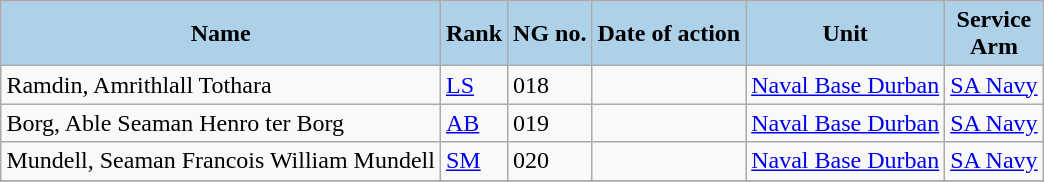<table class="wikitable sortable" style="margin:0.5em auto; font-size:100%;">
<tr>
<th scope="row"; style="background-color: #ACD1E9;">Name</th>
<th scope="row"; style="background-color: #ACD1E9;">Rank</th>
<th scope="row"; style="background-color: #ACD1E9;">NG no.</th>
<th scope="row"; style="background-color: #ACD1E9;">Date of action</th>
<th scope="row"; style="background-color: #ACD1E9;">Unit</th>
<th scope="row"; style="background-color: #ACD1E9;">Service<br>Arm</th>
</tr>
<tr>
<td>Ramdin, Amrithlall Tothara </td>
<td data-sort-value="15"><a href='#'>LS</a></td>
<td>018</td>
<td></td>
<td><a href='#'>Naval Base Durban</a></td>
<td><a href='#'>SA Navy</a></td>
</tr>
<tr>
<td>Borg, Able Seaman Henro ter Borg </td>
<td data-sort-value="6"><a href='#'>AB</a></td>
<td>019</td>
<td></td>
<td><a href='#'>Naval Base Durban</a></td>
<td><a href='#'>SA Navy</a></td>
</tr>
<tr>
<td>Mundell, Seaman Francois William Mundell </td>
<td data-sort-value="6"><a href='#'>SM</a></td>
<td>020</td>
<td></td>
<td><a href='#'>Naval Base Durban</a></td>
<td><a href='#'>SA Navy</a></td>
</tr>
<tr>
</tr>
</table>
